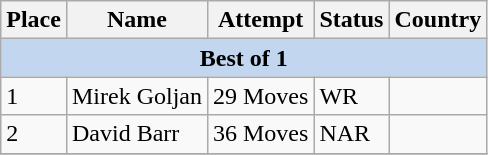<table class="wikitable sortable">
<tr>
<th>Place</th>
<th class="unsortable">Name</th>
<th class="unsortable">Attempt</th>
<th class="unsortable">Status</th>
<th class="unsortable">Country</th>
</tr>
<tr>
<th colspan="8" style="text-align:center; background:#C3D6EF;">Best of 1</th>
</tr>
<tr>
<td>1</td>
<td>Mirek Goljan</td>
<td>29 Moves</td>
<td>WR</td>
<td></td>
</tr>
<tr>
<td>2</td>
<td>David Barr</td>
<td>36 Moves</td>
<td>NAR</td>
<td></td>
</tr>
<tr>
</tr>
</table>
